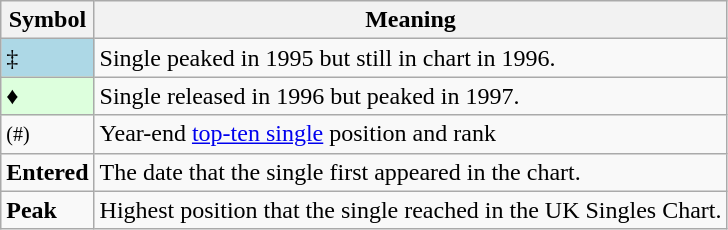<table Class="wikitable">
<tr>
<th>Symbol</th>
<th>Meaning</th>
</tr>
<tr>
<td bgcolor=lightblue>‡</td>
<td>Single peaked in 1995 but still in chart in 1996.</td>
</tr>
<tr>
<td bgcolor=#DDFFDD>♦</td>
<td>Single released in 1996 but peaked in 1997.</td>
</tr>
<tr>
<td><small>(#)</small></td>
<td>Year-end <a href='#'>top-ten single</a> position and rank</td>
</tr>
<tr>
<td><strong>Entered</strong></td>
<td>The date that the single first appeared in the chart.</td>
</tr>
<tr>
<td><strong>Peak</strong></td>
<td>Highest position that the single reached in the UK Singles Chart.</td>
</tr>
</table>
